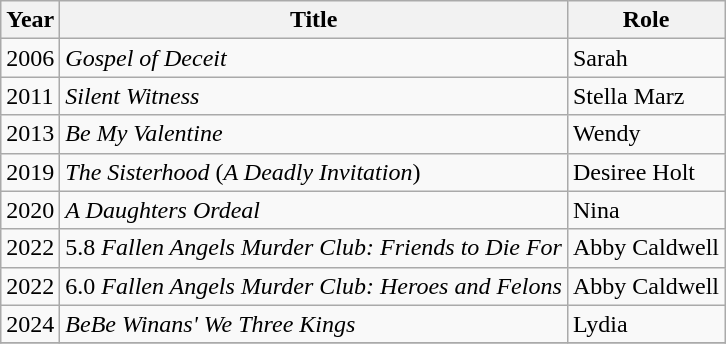<table class="wikitable sortable">
<tr>
<th>Year</th>
<th>Title</th>
<th>Role</th>
</tr>
<tr>
<td>2006</td>
<td><em>Gospel of Deceit</em></td>
<td>Sarah</td>
</tr>
<tr>
<td>2011</td>
<td><em>Silent Witness</em></td>
<td>Stella Marz</td>
</tr>
<tr>
<td>2013</td>
<td><em>Be My Valentine</em></td>
<td>Wendy</td>
</tr>
<tr>
<td>2019</td>
<td><em>The Sisterhood</em> (<em>A Deadly Invitation</em>)</td>
<td>Desiree Holt</td>
</tr>
<tr>
<td>2020</td>
<td><em>A Daughters Ordeal</em></td>
<td>Nina</td>
</tr>
<tr>
<td>2022</td>
<td>5.8 <em>Fallen Angels Murder Club: Friends to Die For</em></td>
<td>Abby Caldwell</td>
</tr>
<tr>
<td>2022</td>
<td>6.0  <em>Fallen Angels Murder Club: Heroes and Felons</em></td>
<td>Abby Caldwell</td>
</tr>
<tr>
<td>2024</td>
<td><em>BeBe Winans' We Three Kings</em></td>
<td>Lydia</td>
</tr>
<tr>
</tr>
</table>
